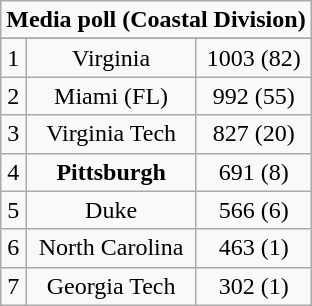<table class="wikitable" style="display: inline-table;">
<tr>
<td align="center" Colspan="3"><strong>Media poll (Coastal Division)</strong></td>
</tr>
<tr align="center">
</tr>
<tr align="center">
<td>1</td>
<td>Virginia</td>
<td>1003 (82)</td>
</tr>
<tr align="center">
<td>2</td>
<td>Miami (FL)</td>
<td>992 (55)</td>
</tr>
<tr align="center">
<td>3</td>
<td>Virginia Tech</td>
<td>827 (20)</td>
</tr>
<tr align="center">
<td>4</td>
<td><strong>Pittsburgh</strong></td>
<td>691 (8)</td>
</tr>
<tr align="center">
<td>5</td>
<td>Duke</td>
<td>566 (6)</td>
</tr>
<tr align="center">
<td>6</td>
<td>North Carolina</td>
<td>463 (1)</td>
</tr>
<tr align="center">
<td>7</td>
<td>Georgia Tech</td>
<td>302 (1)</td>
</tr>
</table>
